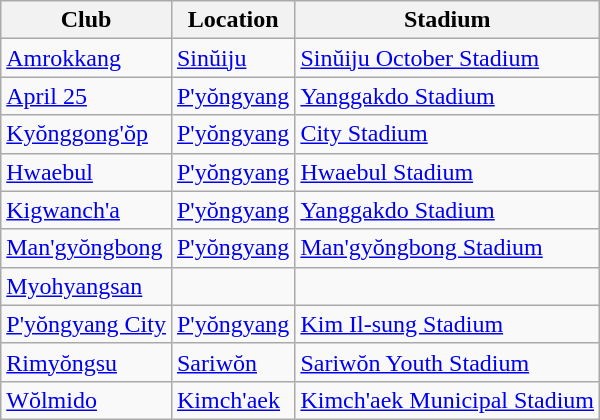<table class="wikitable sortable" style="text-align: center;">
<tr>
<th>Club</th>
<th>Location</th>
<th>Stadium</th>
</tr>
<tr>
<td style="text-align:left;"><a href='#'>Amrokkang</a></td>
<td style="text-align:left;"><a href='#'>Sinŭiju</a></td>
<td style="text-align:left;"><a href='#'>Sinŭiju October Stadium</a></td>
</tr>
<tr>
<td style="text-align:left;"><a href='#'>April 25</a></td>
<td style="text-align:left;"><a href='#'>P'yŏngyang</a></td>
<td style="text-align:left;"><a href='#'>Yanggakdo Stadium</a></td>
</tr>
<tr>
<td style="text-align:left;"><a href='#'>Kyŏnggong'ŏp</a></td>
<td style="text-align:left;"><a href='#'>P'yŏngyang</a></td>
<td style="text-align:left;"><a href='#'>City Stadium</a></td>
</tr>
<tr>
<td style="text-align:left;"><a href='#'>Hwaebul</a></td>
<td style="text-align:left;"><a href='#'>P'yŏngyang</a></td>
<td style="text-align:left;"><a href='#'>Hwaebul Stadium</a></td>
</tr>
<tr>
<td style="text-align:left;"><a href='#'>Kigwanch'a</a></td>
<td style="text-align:left;"><a href='#'>P'yŏngyang</a></td>
<td style="text-align:left;"><a href='#'>Yanggakdo Stadium</a></td>
</tr>
<tr>
<td style="text-align:left;"><a href='#'>Man'gyŏngbong</a></td>
<td style="text-align:left;"><a href='#'>P'yŏngyang</a></td>
<td style="text-align:left;"><a href='#'>Man'gyŏngbong Stadium</a></td>
</tr>
<tr>
<td style="text-align:left;"><a href='#'>Myohyangsan</a></td>
<td></td>
<td></td>
</tr>
<tr>
<td style="text-align:left;"><a href='#'>P'yŏngyang City</a></td>
<td style="text-align:left;"><a href='#'>P'yŏngyang</a></td>
<td style="text-align:left;"><a href='#'>Kim Il-sung Stadium</a></td>
</tr>
<tr>
<td style="text-align:left;"><a href='#'>Rimyŏngsu</a></td>
<td style="text-align:left;"><a href='#'>Sariwŏn</a></td>
<td style="text-align:left;"><a href='#'>Sariwŏn Youth Stadium</a></td>
</tr>
<tr>
<td style="text-align:left;"><a href='#'>Wŏlmido</a></td>
<td style="text-align:left;"><a href='#'>Kimch'aek</a></td>
<td style="text-align:left;"><a href='#'>Kimch'aek Municipal Stadium</a></td>
</tr>
</table>
